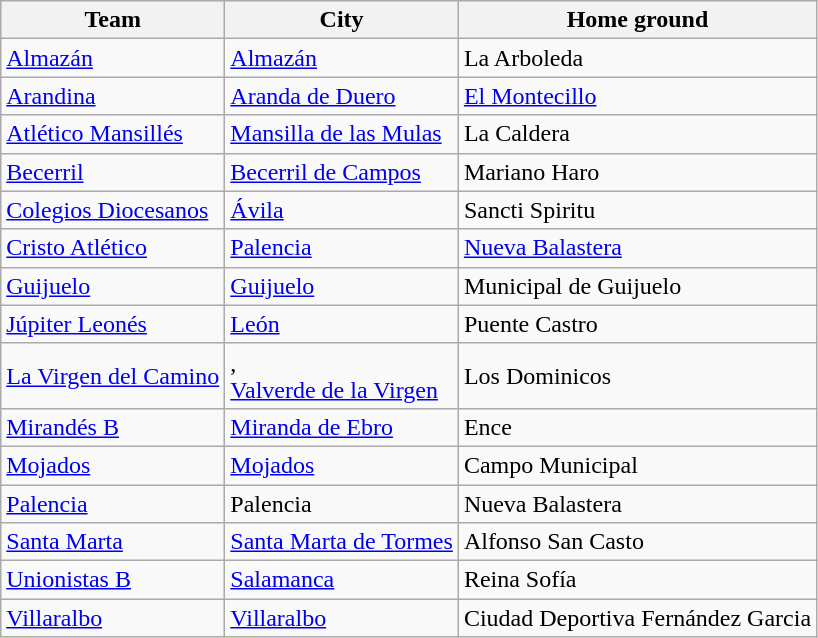<table class="wikitable sortable">
<tr>
<th>Team</th>
<th>City</th>
<th>Home ground</th>
</tr>
<tr>
<td><a href='#'>Almazán</a></td>
<td><a href='#'>Almazán</a></td>
<td>La Arboleda</td>
</tr>
<tr>
<td><a href='#'>Arandina</a></td>
<td><a href='#'>Aranda de Duero</a></td>
<td><a href='#'>El Montecillo</a></td>
</tr>
<tr>
<td><a href='#'>Atlético Mansillés</a></td>
<td><a href='#'>Mansilla de las Mulas</a></td>
<td>La Caldera<br></td>
</tr>
<tr>
<td><a href='#'>Becerril</a></td>
<td><a href='#'>Becerril de Campos</a></td>
<td>Mariano Haro<br></td>
</tr>
<tr>
<td><a href='#'>Colegios Diocesanos</a></td>
<td><a href='#'>Ávila</a></td>
<td>Sancti Spiritu</td>
</tr>
<tr>
<td><a href='#'>Cristo Atlético</a></td>
<td><a href='#'>Palencia</a></td>
<td><a href='#'>Nueva Balastera</a></td>
</tr>
<tr>
<td><a href='#'>Guijuelo</a></td>
<td><a href='#'>Guijuelo</a></td>
<td>Municipal de Guijuelo</td>
</tr>
<tr>
<td><a href='#'>Júpiter Leonés</a></td>
<td><a href='#'>León</a></td>
<td>Puente Castro</td>
</tr>
<tr>
<td><a href='#'>La Virgen del Camino</a></td>
<td>,<br><a href='#'>Valverde de la Virgen</a></td>
<td>Los Dominicos</td>
</tr>
<tr>
<td><a href='#'>Mirandés B</a></td>
<td><a href='#'>Miranda de Ebro</a></td>
<td>Ence</td>
</tr>
<tr>
<td><a href='#'>Mojados</a></td>
<td><a href='#'>Mojados</a></td>
<td>Campo Municipal</td>
</tr>
<tr>
<td><a href='#'>Palencia</a></td>
<td>Palencia</td>
<td>Nueva Balastera</td>
</tr>
<tr>
<td><a href='#'>Santa Marta</a></td>
<td><a href='#'>Santa Marta de Tormes</a></td>
<td>Alfonso San Casto</td>
</tr>
<tr>
<td><a href='#'>Unionistas B</a></td>
<td><a href='#'>Salamanca</a></td>
<td>Reina Sofía</td>
</tr>
<tr>
<td><a href='#'>Villaralbo</a></td>
<td><a href='#'>Villaralbo</a></td>
<td>Ciudad Deportiva Fernández Garcia</td>
</tr>
</table>
